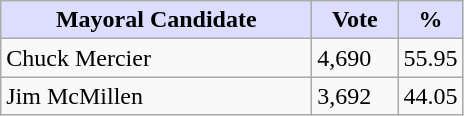<table class="wikitable">
<tr>
<th style="background:#ddf; width:200px;">Mayoral Candidate </th>
<th style="background:#ddf; width:50px;">Vote</th>
<th style="background:#ddf; width:30px;">%</th>
</tr>
<tr>
<td>Chuck Mercier</td>
<td>4,690</td>
<td>55.95</td>
</tr>
<tr>
<td>Jim McMillen</td>
<td>3,692</td>
<td>44.05</td>
</tr>
</table>
